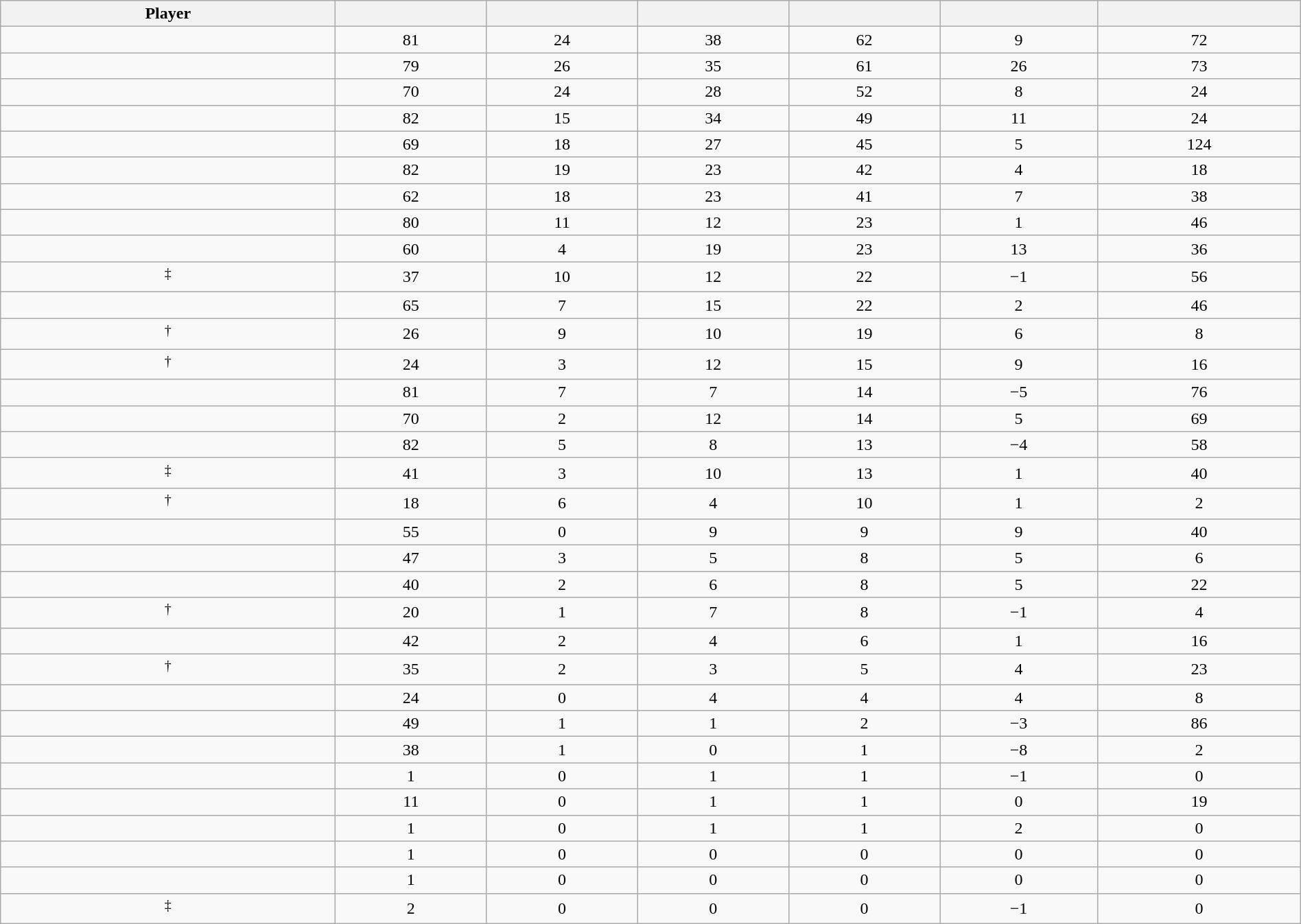<table class="wikitable sortable" style="width:100%; text-align:center;">
<tr align=center>
<th>Player</th>
<th></th>
<th></th>
<th></th>
<th></th>
<th data-sort-type="number"></th>
<th></th>
</tr>
<tr>
<td></td>
<td>81</td>
<td>24</td>
<td>38</td>
<td>62</td>
<td>9</td>
<td>72</td>
</tr>
<tr>
<td></td>
<td>79</td>
<td>26</td>
<td>35</td>
<td>61</td>
<td>26</td>
<td>73</td>
</tr>
<tr>
<td></td>
<td>70</td>
<td>24</td>
<td>28</td>
<td>52</td>
<td>8</td>
<td>24</td>
</tr>
<tr>
<td></td>
<td>82</td>
<td>15</td>
<td>34</td>
<td>49</td>
<td>11</td>
<td>24</td>
</tr>
<tr>
<td></td>
<td>69</td>
<td>18</td>
<td>27</td>
<td>45</td>
<td>5</td>
<td>124</td>
</tr>
<tr>
<td></td>
<td>82</td>
<td>19</td>
<td>23</td>
<td>42</td>
<td>4</td>
<td>18</td>
</tr>
<tr>
<td></td>
<td>62</td>
<td>18</td>
<td>23</td>
<td>41</td>
<td>7</td>
<td>38</td>
</tr>
<tr>
<td></td>
<td>80</td>
<td>11</td>
<td>12</td>
<td>23</td>
<td>1</td>
<td>46</td>
</tr>
<tr>
<td></td>
<td>60</td>
<td>4</td>
<td>19</td>
<td>23</td>
<td>13</td>
<td>36</td>
</tr>
<tr>
<td><sup>‡</sup></td>
<td>37</td>
<td>10</td>
<td>12</td>
<td>22</td>
<td>−1</td>
<td>56</td>
</tr>
<tr>
<td></td>
<td>65</td>
<td>7</td>
<td>15</td>
<td>22</td>
<td>2</td>
<td>46</td>
</tr>
<tr>
<td><sup>†</sup></td>
<td>26</td>
<td>9</td>
<td>10</td>
<td>19</td>
<td>6</td>
<td>8</td>
</tr>
<tr>
<td><sup>†</sup></td>
<td>24</td>
<td>3</td>
<td>12</td>
<td>15</td>
<td>9</td>
<td>16</td>
</tr>
<tr>
<td></td>
<td>81</td>
<td>7</td>
<td>7</td>
<td>14</td>
<td>−5</td>
<td>76</td>
</tr>
<tr>
<td></td>
<td>70</td>
<td>2</td>
<td>12</td>
<td>14</td>
<td>5</td>
<td>69</td>
</tr>
<tr>
<td></td>
<td>82</td>
<td>5</td>
<td>8</td>
<td>13</td>
<td>−4</td>
<td>58</td>
</tr>
<tr>
<td><sup>‡</sup></td>
<td>41</td>
<td>3</td>
<td>10</td>
<td>13</td>
<td>1</td>
<td>40</td>
</tr>
<tr>
<td><sup>†</sup></td>
<td>18</td>
<td>6</td>
<td>4</td>
<td>10</td>
<td>1</td>
<td>2</td>
</tr>
<tr>
<td></td>
<td>55</td>
<td>0</td>
<td>9</td>
<td>9</td>
<td>9</td>
<td>40</td>
</tr>
<tr>
<td></td>
<td>47</td>
<td>3</td>
<td>5</td>
<td>8</td>
<td>5</td>
<td>6</td>
</tr>
<tr>
<td></td>
<td>40</td>
<td>2</td>
<td>6</td>
<td>8</td>
<td>5</td>
<td>22</td>
</tr>
<tr>
<td><sup>†</sup></td>
<td>20</td>
<td>1</td>
<td>7</td>
<td>8</td>
<td>−1</td>
<td>4</td>
</tr>
<tr>
<td></td>
<td>42</td>
<td>2</td>
<td>4</td>
<td>6</td>
<td>1</td>
<td>16</td>
</tr>
<tr>
<td><sup>†</sup></td>
<td>35</td>
<td>2</td>
<td>3</td>
<td>5</td>
<td>4</td>
<td>23</td>
</tr>
<tr>
<td></td>
<td>24</td>
<td>0</td>
<td>4</td>
<td>4</td>
<td>4</td>
<td>8</td>
</tr>
<tr>
<td></td>
<td>49</td>
<td>1</td>
<td>1</td>
<td>2</td>
<td>−3</td>
<td>86</td>
</tr>
<tr>
<td></td>
<td>38</td>
<td>1</td>
<td>0</td>
<td>1</td>
<td>−8</td>
<td>2</td>
</tr>
<tr>
<td></td>
<td>1</td>
<td>0</td>
<td>1</td>
<td>1</td>
<td>−1</td>
<td>0</td>
</tr>
<tr>
<td></td>
<td>11</td>
<td>0</td>
<td>1</td>
<td>1</td>
<td>0</td>
<td>19</td>
</tr>
<tr>
<td></td>
<td>1</td>
<td>0</td>
<td>1</td>
<td>1</td>
<td>2</td>
<td>0</td>
</tr>
<tr>
<td></td>
<td>1</td>
<td>0</td>
<td>0</td>
<td>0</td>
<td>0</td>
<td>0</td>
</tr>
<tr>
<td></td>
<td>1</td>
<td>0</td>
<td>0</td>
<td>0</td>
<td>0</td>
<td>0</td>
</tr>
<tr>
<td><sup>‡</sup></td>
<td>2</td>
<td>0</td>
<td>0</td>
<td>0</td>
<td>−1</td>
<td>0</td>
</tr>
</table>
